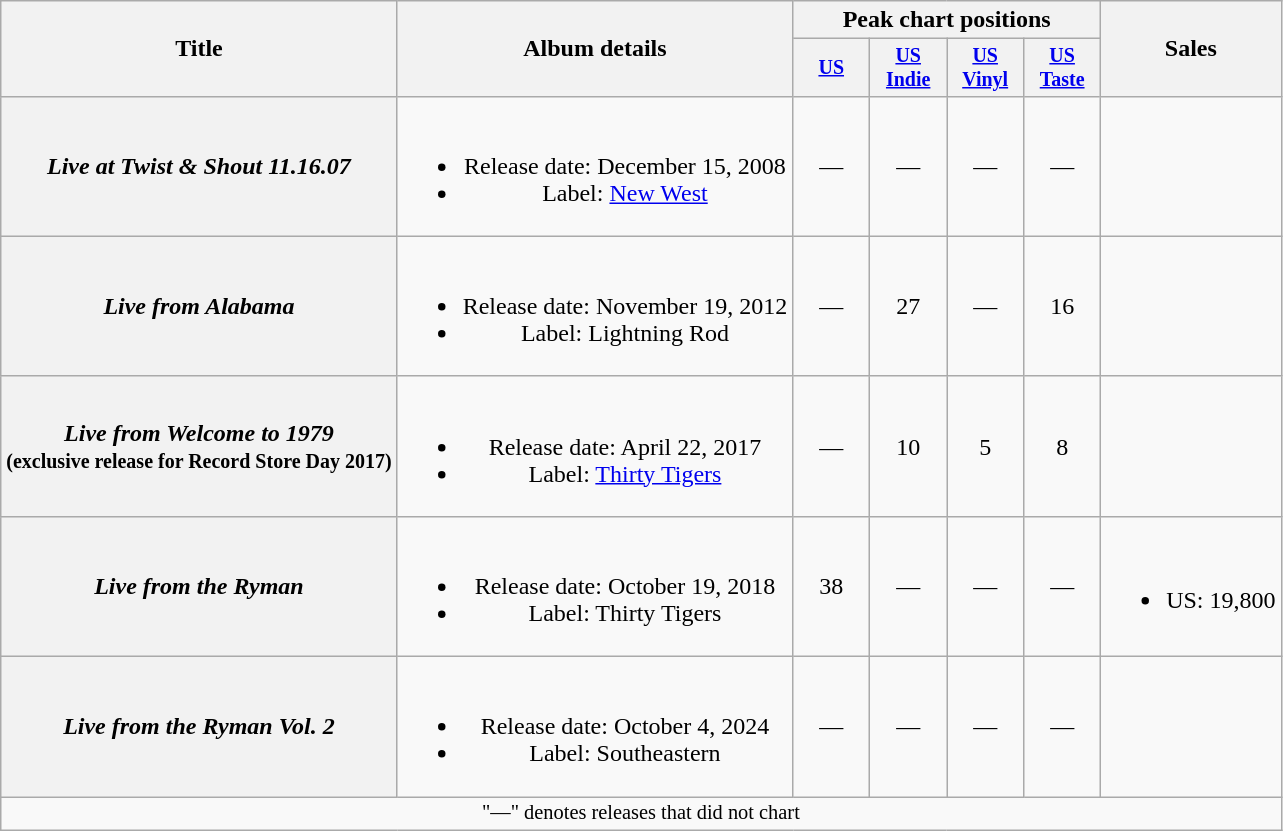<table class="wikitable plainrowheaders" style="text-align:center;">
<tr>
<th scope="col" rowspan="2">Title</th>
<th scope="col" rowspan="2">Album details</th>
<th scope="col" colspan="4">Peak chart positions</th>
<th scope="col" rowspan="2">Sales</th>
</tr>
<tr style="font-size:smaller;">
<th style="width:45px;"><a href='#'>US</a><br></th>
<th style="width:45px;"><a href='#'>US Indie</a><br></th>
<th style="width:45px;"><a href='#'>US Vinyl</a><br></th>
<th style="width:45px;"><a href='#'>US Taste</a><br></th>
</tr>
<tr>
<th scope="row"><em>Live at Twist & Shout 11.16.07</em></th>
<td><br><ul><li>Release date: December 15, 2008</li><li>Label: <a href='#'>New West</a></li></ul></td>
<td>—</td>
<td>—</td>
<td>—</td>
<td>—</td>
<td></td>
</tr>
<tr>
<th scope="row"><em>Live from Alabama</em></th>
<td><br><ul><li>Release date: November 19, 2012</li><li>Label: Lightning Rod</li></ul></td>
<td>—</td>
<td>27</td>
<td>—</td>
<td>16</td>
<td></td>
</tr>
<tr>
<th scope="row"><em>Live from Welcome to 1979</em><br><small>(exclusive release for Record Store Day 2017)</small></th>
<td><br><ul><li>Release date: April 22, 2017</li><li>Label: <a href='#'>Thirty Tigers</a></li></ul></td>
<td>—</td>
<td>10</td>
<td>5</td>
<td>8</td>
<td></td>
</tr>
<tr>
<th scope="row"><em>Live from the Ryman</em></th>
<td><br><ul><li>Release date: October 19, 2018</li><li>Label: Thirty Tigers</li></ul></td>
<td>38</td>
<td>—</td>
<td>—</td>
<td>—</td>
<td><br><ul><li>US: 19,800</li></ul></td>
</tr>
<tr>
<th scope="row"><em>Live from the Ryman Vol. 2</em></th>
<td><br><ul><li>Release date: October 4, 2024</li><li>Label: Southeastern</li></ul></td>
<td>—</td>
<td>—</td>
<td>—</td>
<td>—</td>
<td></td>
</tr>
<tr>
<td colspan="8" style="font-size:85%">"—" denotes releases that did not chart</td>
</tr>
</table>
